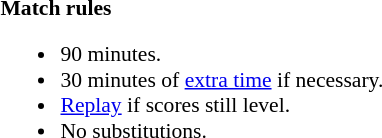<table style="width:100%; font-size:90%;">
<tr>
<td><br><strong>Match rules</strong><ul><li>90 minutes.</li><li>30 minutes of <a href='#'>extra time</a> if necessary.</li><li><a href='#'>Replay</a> if scores still level.</li><li>No substitutions.</li></ul></td>
</tr>
</table>
